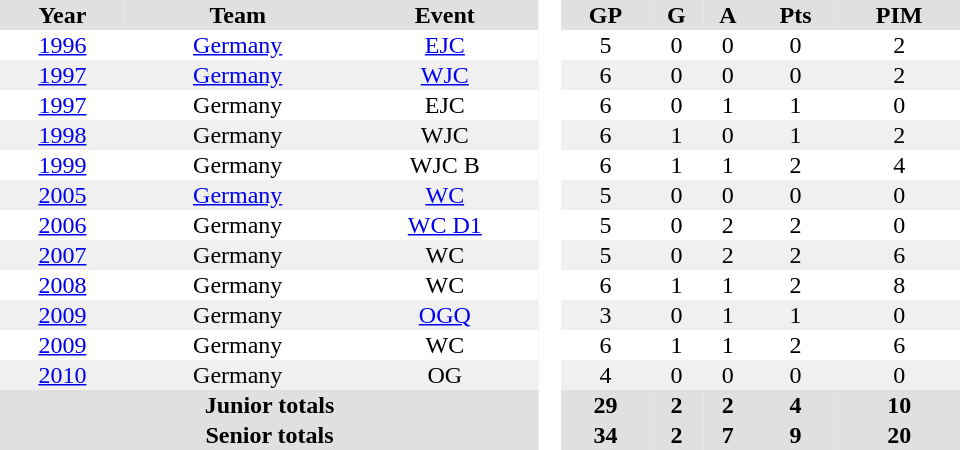<table border="0" cellpadding="1" cellspacing="0" style="text-align:center; width:40em">
<tr ALIGN="center" bgcolor="#e0e0e0">
<th>Year</th>
<th>Team</th>
<th>Event</th>
<th ALIGN="center" rowspan="99" bgcolor="#ffffff"> </th>
<th>GP</th>
<th>G</th>
<th>A</th>
<th>Pts</th>
<th>PIM</th>
</tr>
<tr>
<td><a href='#'>1996</a></td>
<td><a href='#'>Germany</a></td>
<td><a href='#'>EJC</a></td>
<td>5</td>
<td>0</td>
<td>0</td>
<td>0</td>
<td>2</td>
</tr>
<tr bgcolor="#f0f0f0">
<td><a href='#'>1997</a></td>
<td><a href='#'>Germany</a></td>
<td><a href='#'>WJC</a></td>
<td>6</td>
<td>0</td>
<td>0</td>
<td>0</td>
<td>2</td>
</tr>
<tr>
<td><a href='#'>1997</a></td>
<td>Germany</td>
<td>EJC</td>
<td>6</td>
<td>0</td>
<td>1</td>
<td>1</td>
<td>0</td>
</tr>
<tr bgcolor="#f0f0f0">
<td><a href='#'>1998</a></td>
<td>Germany</td>
<td>WJC</td>
<td>6</td>
<td>1</td>
<td>0</td>
<td>1</td>
<td>2</td>
</tr>
<tr>
<td><a href='#'>1999</a></td>
<td>Germany</td>
<td>WJC B</td>
<td>6</td>
<td>1</td>
<td>1</td>
<td>2</td>
<td>4</td>
</tr>
<tr bgcolor="#f0f0f0">
<td><a href='#'>2005</a></td>
<td><a href='#'>Germany</a></td>
<td><a href='#'>WC</a></td>
<td>5</td>
<td>0</td>
<td>0</td>
<td>0</td>
<td>0</td>
</tr>
<tr>
<td><a href='#'>2006</a></td>
<td>Germany</td>
<td><a href='#'>WC D1</a></td>
<td>5</td>
<td>0</td>
<td>2</td>
<td>2</td>
<td>0</td>
</tr>
<tr bgcolor="#f0f0f0">
<td><a href='#'>2007</a></td>
<td>Germany</td>
<td>WC</td>
<td>5</td>
<td>0</td>
<td>2</td>
<td>2</td>
<td>6</td>
</tr>
<tr>
<td><a href='#'>2008</a></td>
<td>Germany</td>
<td>WC</td>
<td>6</td>
<td>1</td>
<td>1</td>
<td>2</td>
<td>8</td>
</tr>
<tr bgcolor="#f0f0f0">
<td><a href='#'>2009</a></td>
<td>Germany</td>
<td><a href='#'>OGQ</a></td>
<td>3</td>
<td>0</td>
<td>1</td>
<td>1</td>
<td>0</td>
</tr>
<tr>
<td><a href='#'>2009</a></td>
<td>Germany</td>
<td>WC</td>
<td>6</td>
<td>1</td>
<td>1</td>
<td>2</td>
<td>6</td>
</tr>
<tr bgcolor="#f0f0f0">
<td><a href='#'>2010</a></td>
<td>Germany</td>
<td>OG</td>
<td>4</td>
<td>0</td>
<td>0</td>
<td>0</td>
<td>0</td>
</tr>
<tr bgcolor="#e0e0e0">
<th colspan="3">Junior totals</th>
<th>29</th>
<th>2</th>
<th>2</th>
<th>4</th>
<th>10</th>
</tr>
<tr bgcolor="#e0e0e0">
<th colspan="3">Senior totals</th>
<th>34</th>
<th>2</th>
<th>7</th>
<th>9</th>
<th>20</th>
</tr>
</table>
